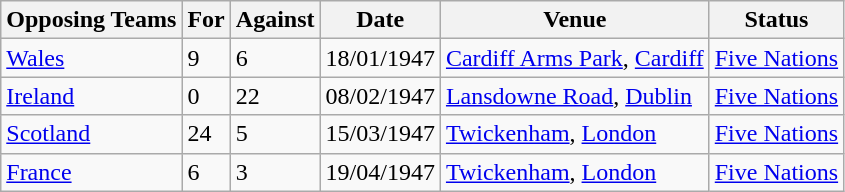<table class="wikitable">
<tr>
<th>Opposing Teams</th>
<th>For</th>
<th>Against</th>
<th>Date</th>
<th>Venue</th>
<th>Status</th>
</tr>
<tr>
<td><a href='#'>Wales</a></td>
<td>9</td>
<td>6</td>
<td>18/01/1947</td>
<td><a href='#'>Cardiff Arms Park</a>, <a href='#'>Cardiff</a></td>
<td><a href='#'>Five Nations</a></td>
</tr>
<tr>
<td><a href='#'>Ireland</a></td>
<td>0</td>
<td>22</td>
<td>08/02/1947</td>
<td><a href='#'>Lansdowne Road</a>, <a href='#'>Dublin</a></td>
<td><a href='#'>Five Nations</a></td>
</tr>
<tr>
<td><a href='#'>Scotland</a></td>
<td>24</td>
<td>5</td>
<td>15/03/1947</td>
<td><a href='#'>Twickenham</a>, <a href='#'>London</a></td>
<td><a href='#'>Five Nations</a></td>
</tr>
<tr>
<td><a href='#'>France</a></td>
<td>6</td>
<td>3</td>
<td>19/04/1947</td>
<td><a href='#'>Twickenham</a>, <a href='#'>London</a></td>
<td><a href='#'>Five Nations</a></td>
</tr>
</table>
